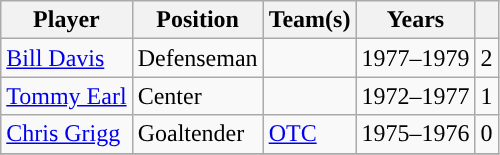<table class="wikitable">
<tr>
<th>Player</th>
<th>Position</th>
<th>Team(s)</th>
<th>Years</th>
<th><a href='#'></a></th>
</tr>
<tr>
<td><a href='#'>Bill Davis</a></td>
<td>Defenseman</td>
<td><span><strong></strong></span></td>
<td>1977–1979</td>
<td>2</td>
</tr>
<tr>
<td><a href='#'>Tommy Earl</a></td>
<td>Center</td>
<td><span><strong></strong></span></td>
<td>1972–1977</td>
<td>1</td>
</tr>
<tr>
<td><a href='#'>Chris Grigg</a></td>
<td>Goaltender</td>
<td><a href='#'>OTC</a></td>
<td>1975–1976</td>
<td>0</td>
</tr>
<tr>
</tr>
</table>
